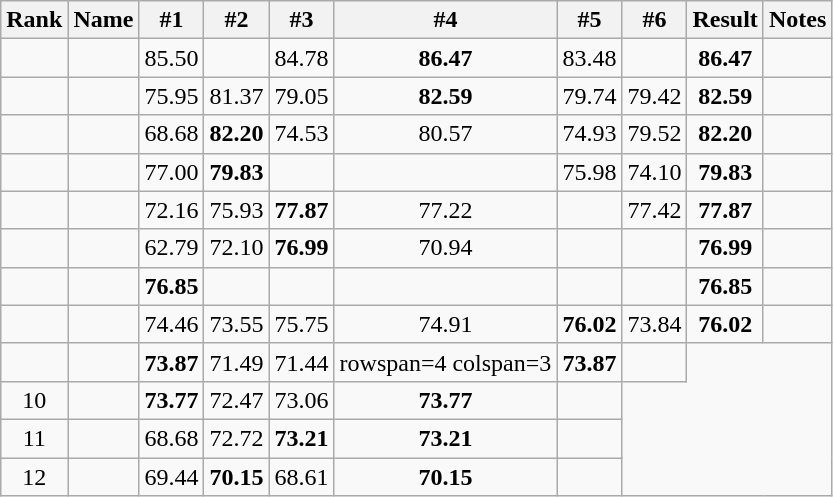<table class="wikitable sortable" style="text-align:center">
<tr>
<th>Rank</th>
<th>Name</th>
<th>#1</th>
<th>#2</th>
<th>#3</th>
<th>#4</th>
<th>#5</th>
<th>#6</th>
<th>Result</th>
<th>Notes</th>
</tr>
<tr>
<td></td>
<td align="left"></td>
<td>85.50</td>
<td></td>
<td>84.78</td>
<td><strong>86.47</strong></td>
<td>83.48</td>
<td></td>
<td><strong>86.47</strong></td>
<td></td>
</tr>
<tr>
<td></td>
<td align="left"></td>
<td>75.95</td>
<td>81.37</td>
<td>79.05</td>
<td><strong>82.59</strong></td>
<td>79.74</td>
<td>79.42</td>
<td><strong>82.59</strong></td>
<td></td>
</tr>
<tr>
<td></td>
<td align="left"></td>
<td>68.68</td>
<td><strong>82.20</strong></td>
<td>74.53</td>
<td>80.57</td>
<td>74.93</td>
<td>79.52</td>
<td><strong>82.20</strong></td>
<td></td>
</tr>
<tr>
<td></td>
<td align="left"></td>
<td>77.00</td>
<td><strong>79.83</strong></td>
<td></td>
<td></td>
<td>75.98</td>
<td>74.10</td>
<td><strong>79.83</strong></td>
<td></td>
</tr>
<tr>
<td></td>
<td align="left"></td>
<td>72.16</td>
<td>75.93</td>
<td><strong>77.87</strong></td>
<td>77.22</td>
<td></td>
<td>77.42</td>
<td><strong>77.87</strong></td>
<td></td>
</tr>
<tr>
<td></td>
<td align="left"></td>
<td>62.79</td>
<td>72.10</td>
<td><strong>76.99</strong></td>
<td>70.94</td>
<td></td>
<td></td>
<td><strong>76.99</strong></td>
<td></td>
</tr>
<tr>
<td></td>
<td align="left"></td>
<td><strong>76.85</strong></td>
<td></td>
<td></td>
<td></td>
<td></td>
<td></td>
<td><strong>76.85</strong></td>
<td></td>
</tr>
<tr>
<td></td>
<td align="left"></td>
<td>74.46</td>
<td>73.55</td>
<td>75.75</td>
<td>74.91</td>
<td><strong>76.02</strong></td>
<td>73.84</td>
<td><strong>76.02</strong></td>
<td></td>
</tr>
<tr>
<td></td>
<td align="left"></td>
<td><strong>73.87</strong></td>
<td>71.49</td>
<td>71.44</td>
<td>rowspan=4 colspan=3 </td>
<td><strong>73.87</strong></td>
<td></td>
</tr>
<tr>
<td>10</td>
<td align="left"></td>
<td><strong>73.77</strong></td>
<td>72.47</td>
<td>73.06</td>
<td><strong>73.77</strong></td>
<td></td>
</tr>
<tr>
<td>11</td>
<td align="left"></td>
<td>68.68</td>
<td>72.72</td>
<td><strong>73.21</strong></td>
<td><strong>73.21</strong></td>
<td></td>
</tr>
<tr>
<td>12</td>
<td align="left"></td>
<td>69.44</td>
<td><strong>70.15</strong></td>
<td>68.61</td>
<td><strong>70.15</strong></td>
<td></td>
</tr>
</table>
